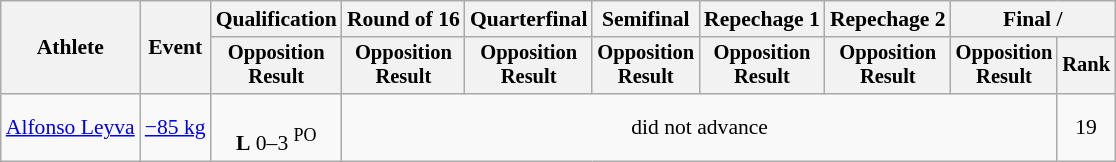<table class="wikitable" style="font-size:90%">
<tr>
<th rowspan=2>Athlete</th>
<th rowspan=2>Event</th>
<th>Qualification</th>
<th>Round of 16</th>
<th>Quarterfinal</th>
<th>Semifinal</th>
<th>Repechage 1</th>
<th>Repechage 2</th>
<th colspan=2>Final / </th>
</tr>
<tr style="font-size: 95%">
<th>Opposition<br>Result</th>
<th>Opposition<br>Result</th>
<th>Opposition<br>Result</th>
<th>Opposition<br>Result</th>
<th>Opposition<br>Result</th>
<th>Opposition<br>Result</th>
<th>Opposition<br>Result</th>
<th>Rank</th>
</tr>
<tr align=center>
<td align=left><a href='#'>Alfonso Leyva</a></td>
<td align=left><a href='#'>−85 kg</a></td>
<td><br><strong>L</strong> 0–3 <sup>PO</sup></td>
<td colspan=6>did not advance</td>
<td>19</td>
</tr>
</table>
